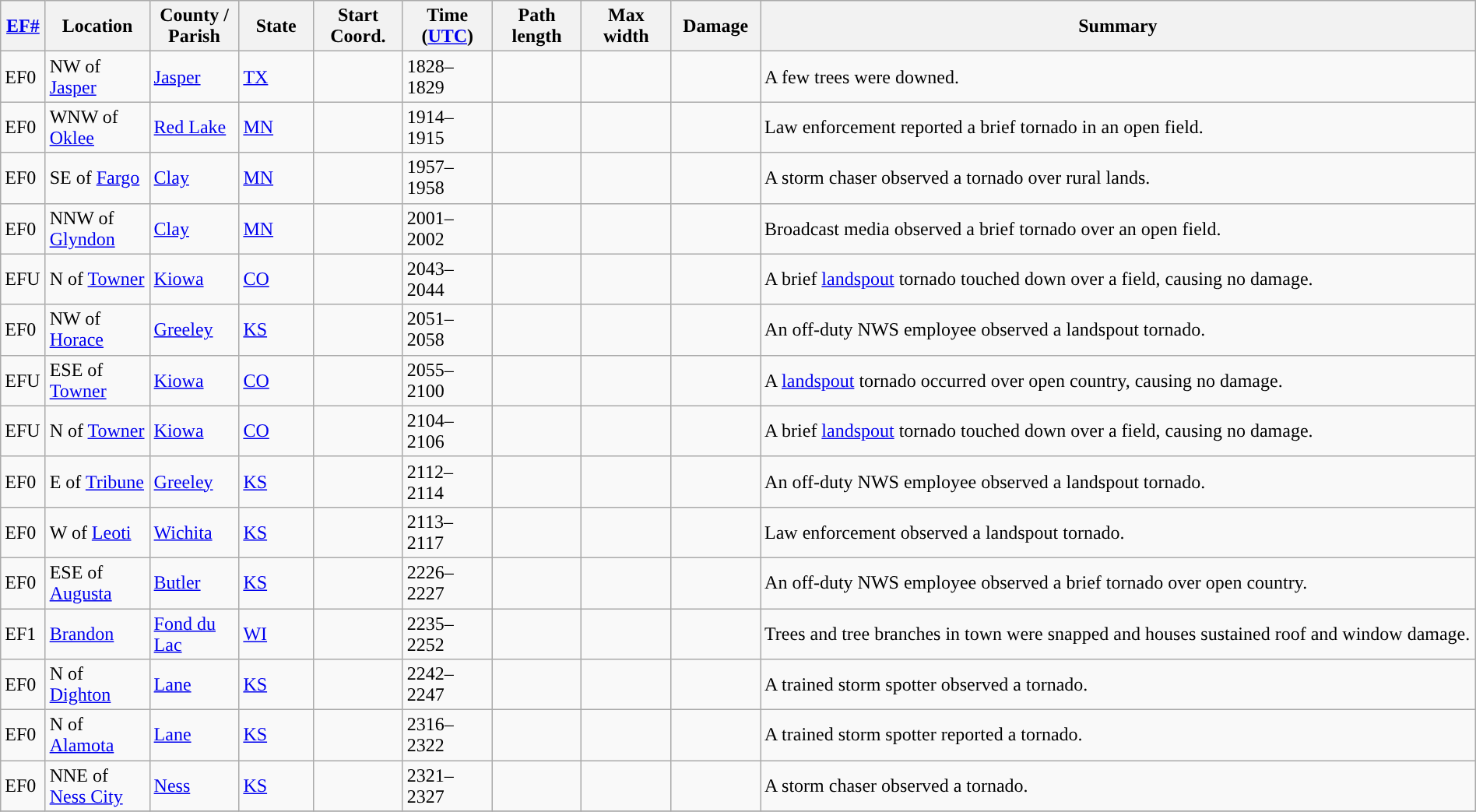<table class="wikitable sortable" style="width:100%;">
<tr>
<th scope="col" width="3%" align="center"><a href='#'>EF#</a></th>
<th scope="col" width="7%" align="center" class="unsortable">Location</th>
<th scope="col" width="6%" align="center" class="unsortable">County / Parish</th>
<th scope="col" width="5%" align="center">State</th>
<th scope="col" width="6%" align="center">Start Coord.</th>
<th scope="col" width="6%" align="center">Time (<a href='#'>UTC</a>)</th>
<th scope="col" width="6%" align="center">Path length</th>
<th scope="col" width="6%" align="center">Max width</th>
<th scope="col" width="6%" align="center">Damage</th>
<th scope="col" width="48%" class="unsortable" align="center">Summary</th>
</tr>
<tr>
<td>EF0</td>
<td>NW of <a href='#'>Jasper</a></td>
<td><a href='#'>Jasper</a></td>
<td><a href='#'>TX</a></td>
<td></td>
<td>1828–1829</td>
<td></td>
<td></td>
<td></td>
<td>A few trees were downed.</td>
</tr>
<tr>
<td>EF0</td>
<td>WNW of <a href='#'>Oklee</a></td>
<td><a href='#'>Red Lake</a></td>
<td><a href='#'>MN</a></td>
<td></td>
<td>1914–1915</td>
<td></td>
<td></td>
<td></td>
<td>Law enforcement reported a brief tornado in an open field.</td>
</tr>
<tr>
<td>EF0</td>
<td>SE of <a href='#'>Fargo</a></td>
<td><a href='#'>Clay</a></td>
<td><a href='#'>MN</a></td>
<td></td>
<td>1957–1958</td>
<td></td>
<td></td>
<td></td>
<td>A storm chaser observed a tornado over rural lands.</td>
</tr>
<tr>
<td>EF0</td>
<td>NNW of <a href='#'>Glyndon</a></td>
<td><a href='#'>Clay</a></td>
<td><a href='#'>MN</a></td>
<td></td>
<td>2001–2002</td>
<td></td>
<td></td>
<td></td>
<td>Broadcast media observed a brief tornado over an open field.</td>
</tr>
<tr>
<td>EFU</td>
<td>N of <a href='#'>Towner</a></td>
<td><a href='#'>Kiowa</a></td>
<td><a href='#'>CO</a></td>
<td></td>
<td>2043–2044</td>
<td></td>
<td></td>
<td></td>
<td>A brief <a href='#'>landspout</a> tornado touched down over a field, causing no damage.</td>
</tr>
<tr>
<td>EF0</td>
<td>NW of <a href='#'>Horace</a></td>
<td><a href='#'>Greeley</a></td>
<td><a href='#'>KS</a></td>
<td></td>
<td>2051–2058</td>
<td></td>
<td></td>
<td></td>
<td>An off-duty NWS employee observed a landspout tornado.</td>
</tr>
<tr>
<td>EFU</td>
<td>ESE of <a href='#'>Towner</a></td>
<td><a href='#'>Kiowa</a></td>
<td><a href='#'>CO</a></td>
<td></td>
<td>2055–2100</td>
<td></td>
<td></td>
<td></td>
<td>A <a href='#'>landspout</a> tornado occurred over open country, causing no damage.</td>
</tr>
<tr>
<td>EFU</td>
<td>N of <a href='#'>Towner</a></td>
<td><a href='#'>Kiowa</a></td>
<td><a href='#'>CO</a></td>
<td></td>
<td>2104–2106</td>
<td></td>
<td></td>
<td></td>
<td>A brief <a href='#'>landspout</a> tornado touched down over a field, causing no damage.</td>
</tr>
<tr>
<td>EF0</td>
<td>E of <a href='#'>Tribune</a></td>
<td><a href='#'>Greeley</a></td>
<td><a href='#'>KS</a></td>
<td></td>
<td>2112–2114</td>
<td></td>
<td></td>
<td></td>
<td>An off-duty NWS employee observed a landspout tornado.</td>
</tr>
<tr>
<td>EF0</td>
<td>W of <a href='#'>Leoti</a></td>
<td><a href='#'>Wichita</a></td>
<td><a href='#'>KS</a></td>
<td></td>
<td>2113–2117</td>
<td></td>
<td></td>
<td></td>
<td>Law enforcement observed a landspout tornado.</td>
</tr>
<tr>
<td>EF0</td>
<td>ESE of <a href='#'>Augusta</a></td>
<td><a href='#'>Butler</a></td>
<td><a href='#'>KS</a></td>
<td></td>
<td>2226–2227</td>
<td></td>
<td></td>
<td></td>
<td>An off-duty NWS employee observed a brief tornado over open country.</td>
</tr>
<tr>
<td>EF1</td>
<td><a href='#'>Brandon</a></td>
<td><a href='#'>Fond du Lac</a></td>
<td><a href='#'>WI</a></td>
<td></td>
<td>2235–2252</td>
<td></td>
<td></td>
<td></td>
<td>Trees and tree branches in town were snapped and houses sustained roof and window damage.</td>
</tr>
<tr>
<td>EF0</td>
<td>N of <a href='#'>Dighton</a></td>
<td><a href='#'>Lane</a></td>
<td><a href='#'>KS</a></td>
<td></td>
<td>2242–2247</td>
<td></td>
<td></td>
<td></td>
<td>A trained storm spotter observed a tornado.</td>
</tr>
<tr>
<td>EF0</td>
<td>N of <a href='#'>Alamota</a></td>
<td><a href='#'>Lane</a></td>
<td><a href='#'>KS</a></td>
<td></td>
<td>2316–2322</td>
<td></td>
<td></td>
<td></td>
<td>A trained storm spotter reported a tornado.</td>
</tr>
<tr>
<td>EF0</td>
<td>NNE of <a href='#'>Ness City</a></td>
<td><a href='#'>Ness</a></td>
<td><a href='#'>KS</a></td>
<td></td>
<td>2321–2327</td>
<td></td>
<td></td>
<td></td>
<td>A storm chaser observed a tornado.</td>
</tr>
<tr>
</tr>
</table>
